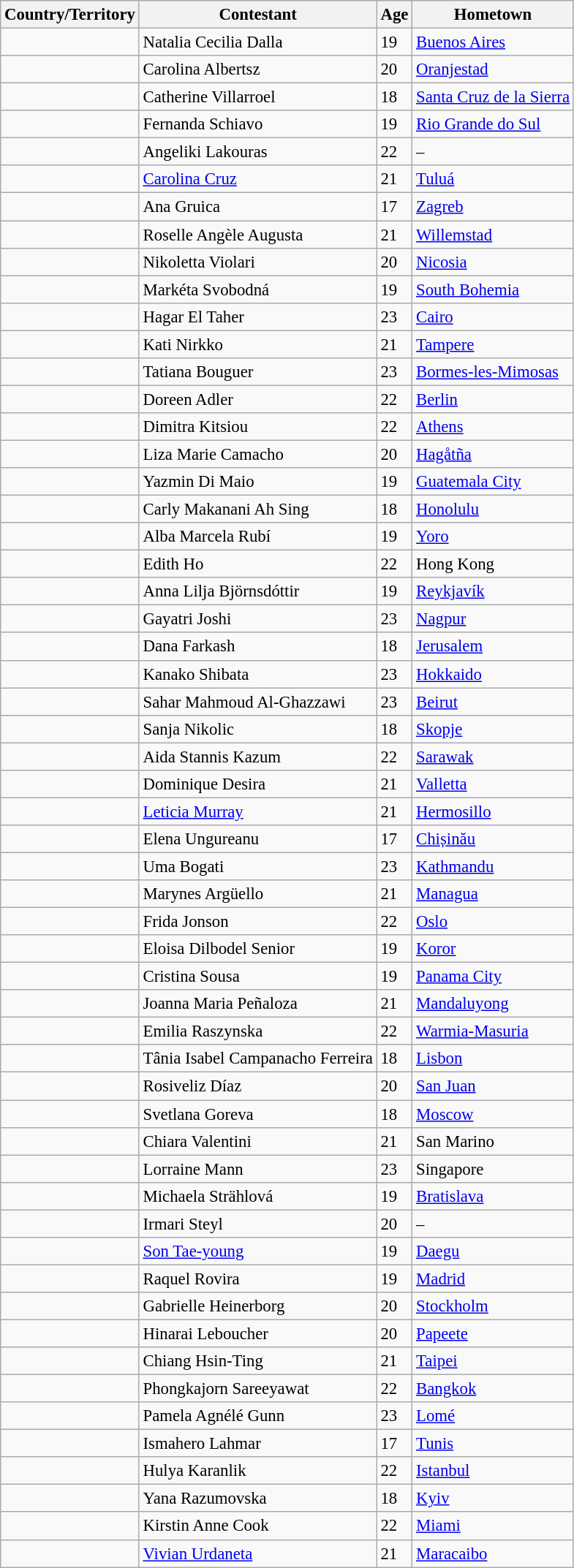<table class="wikitable sortable" style="font-size:95%;">
<tr>
<th>Country/Territory</th>
<th>Contestant</th>
<th>Age</th>
<th>Hometown</th>
</tr>
<tr>
<td></td>
<td>Natalia Cecilia Dalla</td>
<td>19</td>
<td><a href='#'>Buenos Aires</a></td>
</tr>
<tr>
<td></td>
<td>Carolina Albertsz</td>
<td>20</td>
<td><a href='#'>Oranjestad</a></td>
</tr>
<tr>
<td></td>
<td>Catherine Villarroel</td>
<td>18</td>
<td><a href='#'>Santa Cruz de la Sierra</a></td>
</tr>
<tr>
<td></td>
<td>Fernanda Schiavo</td>
<td>19</td>
<td><a href='#'>Rio Grande do Sul</a></td>
</tr>
<tr>
<td></td>
<td>Angeliki Lakouras</td>
<td>22</td>
<td>–</td>
</tr>
<tr>
<td></td>
<td><a href='#'>Carolina Cruz</a></td>
<td>21</td>
<td><a href='#'>Tuluá</a></td>
</tr>
<tr>
<td></td>
<td>Ana Gruica</td>
<td>17</td>
<td><a href='#'>Zagreb</a></td>
</tr>
<tr>
<td></td>
<td>Roselle Angèle Augusta</td>
<td>21</td>
<td><a href='#'>Willemstad</a></td>
</tr>
<tr>
<td></td>
<td>Nikoletta Violari</td>
<td>20</td>
<td><a href='#'>Nicosia</a></td>
</tr>
<tr>
<td></td>
<td>Markéta Svobodná</td>
<td>19</td>
<td><a href='#'>South Bohemia</a></td>
</tr>
<tr>
<td></td>
<td>Hagar El Taher</td>
<td>23</td>
<td><a href='#'>Cairo</a></td>
</tr>
<tr>
<td></td>
<td>Kati Nirkko</td>
<td>21</td>
<td><a href='#'>Tampere</a></td>
</tr>
<tr>
<td></td>
<td>Tatiana Bouguer</td>
<td>23</td>
<td><a href='#'>Bormes-les-Mimosas</a></td>
</tr>
<tr>
<td></td>
<td>Doreen Adler</td>
<td>22</td>
<td><a href='#'>Berlin</a></td>
</tr>
<tr>
<td></td>
<td>Dimitra Kitsiou</td>
<td>22</td>
<td><a href='#'>Athens</a></td>
</tr>
<tr>
<td></td>
<td>Liza Marie Camacho</td>
<td>20</td>
<td><a href='#'>Hagåtña</a></td>
</tr>
<tr>
<td></td>
<td>Yazmin Di Maio</td>
<td>19</td>
<td><a href='#'>Guatemala City</a></td>
</tr>
<tr>
<td></td>
<td>Carly Makanani Ah Sing</td>
<td>18</td>
<td><a href='#'>Honolulu</a></td>
</tr>
<tr>
<td></td>
<td>Alba Marcela Rubí</td>
<td>19</td>
<td><a href='#'>Yoro</a></td>
</tr>
<tr>
<td></td>
<td>Edith Ho</td>
<td>22</td>
<td>Hong Kong</td>
</tr>
<tr>
<td></td>
<td>Anna Lilja Björnsdóttir</td>
<td>19</td>
<td><a href='#'>Reykjavík</a></td>
</tr>
<tr>
<td></td>
<td>Gayatri Joshi</td>
<td>23</td>
<td><a href='#'>Nagpur</a></td>
</tr>
<tr>
<td></td>
<td>Dana Farkash</td>
<td>18</td>
<td><a href='#'>Jerusalem</a></td>
</tr>
<tr>
<td></td>
<td>Kanako Shibata</td>
<td>23</td>
<td><a href='#'>Hokkaido</a></td>
</tr>
<tr>
<td></td>
<td>Sahar Mahmoud Al-Ghazzawi</td>
<td>23</td>
<td><a href='#'>Beirut</a></td>
</tr>
<tr>
<td></td>
<td>Sanja Nikolic</td>
<td>18</td>
<td><a href='#'>Skopje</a></td>
</tr>
<tr>
<td></td>
<td>Aida Stannis Kazum</td>
<td>22</td>
<td><a href='#'>Sarawak</a></td>
</tr>
<tr>
<td></td>
<td>Dominique Desira</td>
<td>21</td>
<td><a href='#'>Valletta</a></td>
</tr>
<tr>
<td></td>
<td><a href='#'>Leticia Murray</a></td>
<td>21</td>
<td><a href='#'>Hermosillo</a></td>
</tr>
<tr>
<td></td>
<td>Elena Ungureanu</td>
<td>17</td>
<td><a href='#'>Chișinău</a></td>
</tr>
<tr>
<td></td>
<td>Uma Bogati</td>
<td>23</td>
<td><a href='#'>Kathmandu</a></td>
</tr>
<tr>
<td></td>
<td>Marynes Argüello</td>
<td>21</td>
<td><a href='#'>Managua</a></td>
</tr>
<tr>
<td></td>
<td>Frida Jonson</td>
<td>22</td>
<td><a href='#'>Oslo</a></td>
</tr>
<tr>
<td></td>
<td>Eloisa Dilbodel Senior</td>
<td>19</td>
<td><a href='#'>Koror</a></td>
</tr>
<tr>
<td></td>
<td>Cristina Sousa</td>
<td>19</td>
<td><a href='#'>Panama City</a></td>
</tr>
<tr>
<td></td>
<td>Joanna Maria Peñaloza</td>
<td>21</td>
<td><a href='#'>Mandaluyong</a></td>
</tr>
<tr>
<td></td>
<td>Emilia Raszynska</td>
<td>22</td>
<td><a href='#'>Warmia-Masuria</a></td>
</tr>
<tr>
<td></td>
<td>Tânia Isabel Campanacho Ferreira</td>
<td>18</td>
<td><a href='#'>Lisbon</a></td>
</tr>
<tr>
<td></td>
<td>Rosiveliz Díaz</td>
<td>20</td>
<td><a href='#'>San Juan</a></td>
</tr>
<tr>
<td></td>
<td>Svetlana Goreva</td>
<td>18</td>
<td><a href='#'>Moscow</a></td>
</tr>
<tr>
<td></td>
<td>Chiara Valentini</td>
<td>21</td>
<td>San Marino</td>
</tr>
<tr>
<td></td>
<td>Lorraine Mann</td>
<td>23</td>
<td>Singapore</td>
</tr>
<tr>
<td></td>
<td>Michaela Strählová</td>
<td>19</td>
<td><a href='#'>Bratislava</a></td>
</tr>
<tr>
<td></td>
<td>Irmari Steyl</td>
<td>20</td>
<td>–</td>
</tr>
<tr>
<td></td>
<td><a href='#'>Son Tae-young</a></td>
<td>19</td>
<td><a href='#'>Daegu</a></td>
</tr>
<tr>
<td></td>
<td>Raquel Rovira</td>
<td>19</td>
<td><a href='#'>Madrid</a></td>
</tr>
<tr>
<td></td>
<td>Gabrielle Heinerborg</td>
<td>20</td>
<td><a href='#'>Stockholm</a></td>
</tr>
<tr>
<td></td>
<td>Hinarai Leboucher</td>
<td>20</td>
<td><a href='#'>Papeete</a></td>
</tr>
<tr>
<td></td>
<td>Chiang Hsin-Ting</td>
<td>21</td>
<td><a href='#'>Taipei</a></td>
</tr>
<tr>
<td></td>
<td>Phongkajorn Sareeyawat</td>
<td>22</td>
<td><a href='#'>Bangkok</a></td>
</tr>
<tr>
<td></td>
<td>Pamela Agnélé Gunn</td>
<td>23</td>
<td><a href='#'>Lomé</a></td>
</tr>
<tr>
<td></td>
<td>Ismahero Lahmar</td>
<td>17</td>
<td><a href='#'>Tunis</a></td>
</tr>
<tr>
<td></td>
<td>Hulya Karanlik</td>
<td>22</td>
<td><a href='#'>Istanbul</a></td>
</tr>
<tr>
<td></td>
<td>Yana Razumovska</td>
<td>18</td>
<td><a href='#'>Kyiv</a></td>
</tr>
<tr>
<td></td>
<td>Kirstin Anne Cook</td>
<td>22</td>
<td><a href='#'>Miami</a></td>
</tr>
<tr>
<td></td>
<td><a href='#'>Vivian Urdaneta</a></td>
<td>21</td>
<td><a href='#'>Maracaibo</a></td>
</tr>
</table>
